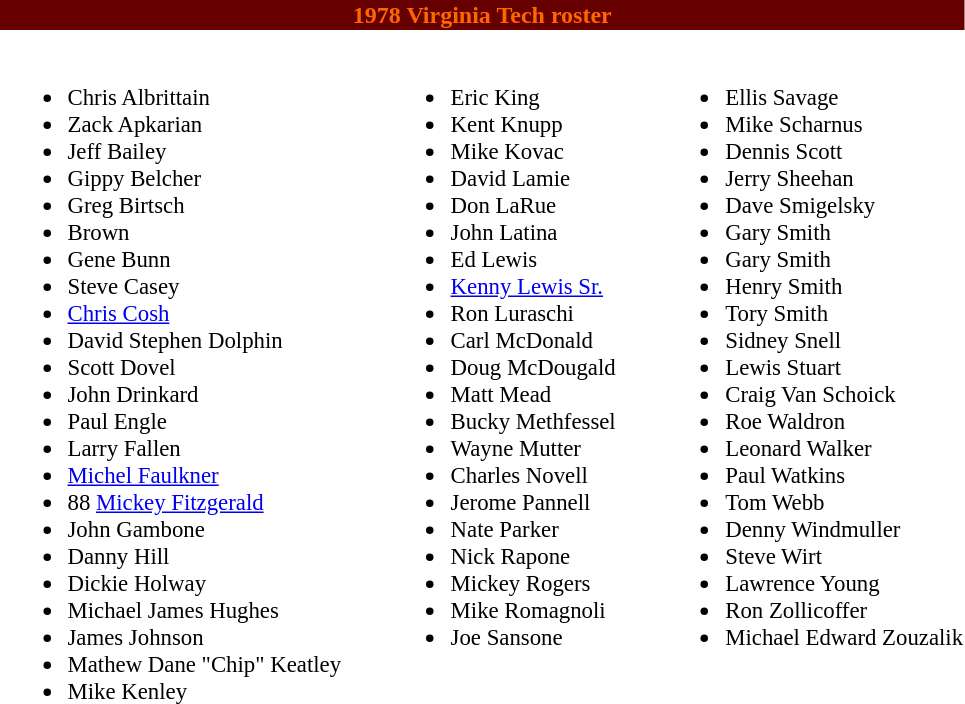<table class="toccolours" style="text-align: left;">
<tr>
<th colspan="9" style="background:#660000;color:#FF6600;text-align:center;"><span><strong>1978 Virginia Tech roster</strong></span></th>
</tr>
<tr>
<td></td>
<td style="font-size:95%; vertical-align:top;"><br><ul><li>Chris Albrittain</li><li>Zack Apkarian</li><li>Jeff Bailey</li><li>Gippy Belcher</li><li>Greg Birtsch</li><li>Brown</li><li>Gene Bunn</li><li>Steve Casey</li><li><a href='#'>Chris Cosh</a></li><li>David Stephen Dolphin</li><li>Scott Dovel</li><li>John Drinkard</li><li>Paul Engle</li><li>Larry Fallen</li><li><a href='#'>Michel Faulkner</a></li><li>88 <a href='#'>Mickey Fitzgerald</a></li><li>John Gambone</li><li>Danny Hill</li><li>Dickie Holway</li><li>Michael James Hughes</li><li>James Johnson</li><li>Mathew Dane "Chip" Keatley</li><li>Mike Kenley</li></ul></td>
<td style="width: 25px;"></td>
<td style="font-size:95%; vertical-align:top;"><br><ul><li>Eric King</li><li>Kent Knupp</li><li>Mike Kovac</li><li>David Lamie</li><li>Don LaRue</li><li>John Latina</li><li>Ed Lewis</li><li><a href='#'>Kenny Lewis Sr.</a></li><li>Ron Luraschi</li><li>Carl McDonald</li><li>Doug McDougald</li><li>Matt Mead</li><li>Bucky Methfessel</li><li>Wayne Mutter</li><li>Charles Novell</li><li>Jerome Pannell</li><li>Nate Parker</li><li>Nick Rapone</li><li>Mickey Rogers</li><li>Mike Romagnoli</li><li>Joe Sansone</li></ul></td>
<td style="width: 25px;"></td>
<td style="font-size:95%; vertical-align:top;"><br><ul><li>Ellis Savage</li><li>Mike Scharnus</li><li>Dennis Scott</li><li>Jerry Sheehan</li><li>Dave Smigelsky</li><li>Gary Smith</li><li>Gary Smith</li><li>Henry Smith</li><li>Tory Smith</li><li>Sidney Snell</li><li>Lewis Stuart</li><li>Craig Van Schoick</li><li>Roe Waldron</li><li>Leonard Walker</li><li>Paul Watkins</li><li>Tom Webb</li><li>Denny Windmuller</li><li>Steve Wirt</li><li>Lawrence Young</li><li>Ron Zollicoffer</li><li>Michael Edward Zouzalik</li></ul></td>
</tr>
</table>
